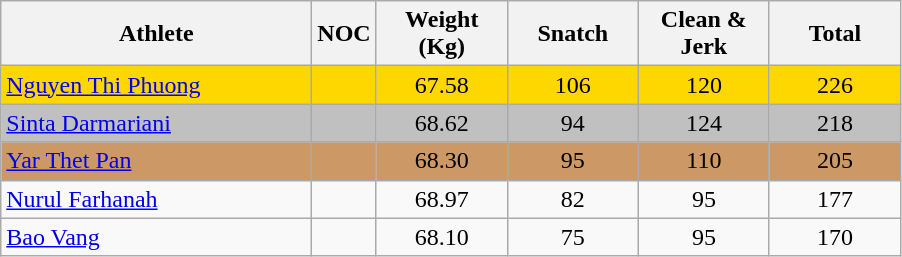<table class="wikitable" style="text-align:center">
<tr>
<th width=200>Athlete</th>
<th width=10>NOC</th>
<th width=80>Weight (Kg)</th>
<th width=80>Snatch</th>
<th width=80>Clean & Jerk</th>
<th width=80>Total</th>
</tr>
<tr bgcolor=gold>
<td align="left"><a href='#'>Nguyen Thi Phuong</a></td>
<td></td>
<td>67.58</td>
<td>106</td>
<td>120</td>
<td>226</td>
</tr>
<tr bgcolor=silver>
<td align="left"><a href='#'>Sinta Darmariani</a></td>
<td></td>
<td>68.62</td>
<td>94</td>
<td>124</td>
<td>218</td>
</tr>
<tr bgcolor=CC9966>
<td align="left"><a href='#'>Yar Thet Pan</a></td>
<td></td>
<td>68.30</td>
<td>95</td>
<td>110</td>
<td>205</td>
</tr>
<tr>
<td align="left"><a href='#'>Nurul Farhanah</a></td>
<td></td>
<td>68.97</td>
<td>82</td>
<td>95</td>
<td>177</td>
</tr>
<tr>
<td align="left"><a href='#'>Bao Vang</a></td>
<td></td>
<td>68.10</td>
<td>75</td>
<td>95</td>
<td>170</td>
</tr>
</table>
